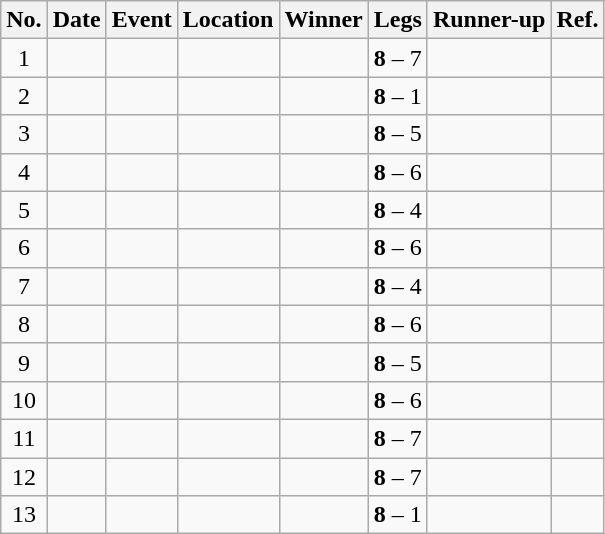<table class="wikitable">
<tr>
<th>No.</th>
<th>Date</th>
<th>Event</th>
<th>Location</th>
<th>Winner</th>
<th>Legs</th>
<th>Runner-up</th>
<th>Ref.</th>
</tr>
<tr>
<td align=center>1</td>
<td align=left></td>
<td></td>
<td></td>
<td align="right"></td>
<td align="center"><strong>8</strong> – 7</td>
<td></td>
<td align="center"></td>
</tr>
<tr>
<td align=center>2</td>
<td align=left></td>
<td></td>
<td></td>
<td align="right"></td>
<td align="center"><strong>8</strong> – 1</td>
<td></td>
<td align="center"></td>
</tr>
<tr>
<td align=center>3</td>
<td align=left></td>
<td></td>
<td></td>
<td align="right"></td>
<td align="center"><strong>8</strong> – 5</td>
<td></td>
<td align="center"></td>
</tr>
<tr>
<td align=center>4</td>
<td align=left></td>
<td></td>
<td></td>
<td align="right"></td>
<td align="center"><strong>8</strong> – 6</td>
<td></td>
<td align="center"></td>
</tr>
<tr>
<td align=center>5</td>
<td align=left></td>
<td></td>
<td></td>
<td align="right"></td>
<td align="center"><strong>8</strong> – 4</td>
<td></td>
<td align="center"></td>
</tr>
<tr>
<td align=center>6</td>
<td align=left></td>
<td></td>
<td></td>
<td align="right"></td>
<td align="center"><strong>8</strong> – 6</td>
<td></td>
<td align="center"></td>
</tr>
<tr>
<td align=center>7</td>
<td align=left></td>
<td></td>
<td></td>
<td align="right"></td>
<td align="center"><strong>8</strong> – 4</td>
<td></td>
<td align="center"></td>
</tr>
<tr>
<td align=center>8</td>
<td align=left></td>
<td></td>
<td></td>
<td align="right"></td>
<td align="center"><strong>8</strong> – 6</td>
<td></td>
<td align="center"></td>
</tr>
<tr>
<td align=center>9</td>
<td align=left></td>
<td></td>
<td></td>
<td align="right"></td>
<td align="center"><strong>8</strong> – 5</td>
<td></td>
<td align="center"></td>
</tr>
<tr>
<td align=center>10</td>
<td align=left></td>
<td></td>
<td></td>
<td align="right"></td>
<td align="center"><strong>8</strong> – 6</td>
<td></td>
<td align="center"></td>
</tr>
<tr>
<td align=center>11</td>
<td align=left></td>
<td></td>
<td></td>
<td align="right"></td>
<td align="center"><strong>8</strong> – 7</td>
<td></td>
<td align="center"></td>
</tr>
<tr>
<td align=center>12</td>
<td align=left></td>
<td></td>
<td></td>
<td align="right"></td>
<td align="center"><strong>8</strong> – 7</td>
<td></td>
<td align="center"></td>
</tr>
<tr>
<td align=center>13</td>
<td align=left></td>
<td></td>
<td></td>
<td align="right"></td>
<td align="center"><strong>8</strong> – 1</td>
<td></td>
<td align="center"></td>
</tr>
</table>
